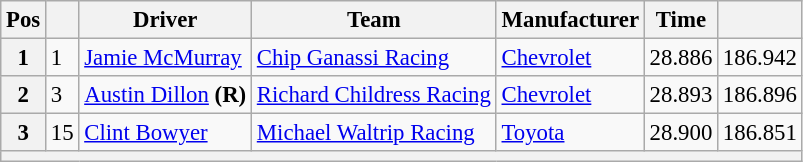<table class="wikitable" style="font-size:95%">
<tr>
<th>Pos</th>
<th></th>
<th>Driver</th>
<th>Team</th>
<th>Manufacturer</th>
<th>Time</th>
<th></th>
</tr>
<tr>
<th>1</th>
<td>1</td>
<td><a href='#'>Jamie McMurray</a></td>
<td><a href='#'>Chip Ganassi Racing</a></td>
<td><a href='#'>Chevrolet</a></td>
<td>28.886</td>
<td>186.942</td>
</tr>
<tr>
<th>2</th>
<td>3</td>
<td><a href='#'>Austin Dillon</a> <strong>(R)</strong></td>
<td><a href='#'>Richard Childress Racing</a></td>
<td><a href='#'>Chevrolet</a></td>
<td>28.893</td>
<td>186.896</td>
</tr>
<tr>
<th>3</th>
<td>15</td>
<td><a href='#'>Clint Bowyer</a></td>
<td><a href='#'>Michael Waltrip Racing</a></td>
<td><a href='#'>Toyota</a></td>
<td>28.900</td>
<td>186.851</td>
</tr>
<tr>
<th colspan="7"></th>
</tr>
</table>
